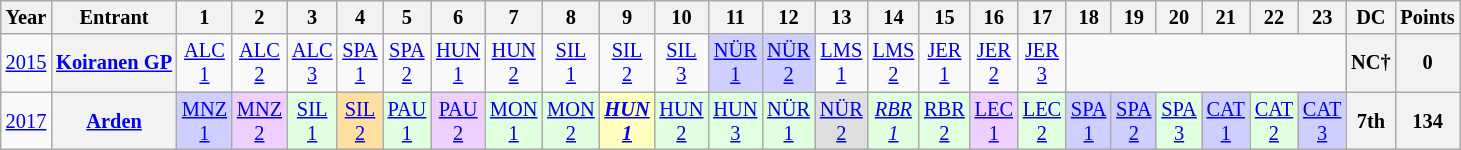<table class="wikitable" style="text-align:center; font-size:85%">
<tr>
<th>Year</th>
<th>Entrant</th>
<th>1</th>
<th>2</th>
<th>3</th>
<th>4</th>
<th>5</th>
<th>6</th>
<th>7</th>
<th>8</th>
<th>9</th>
<th>10</th>
<th>11</th>
<th>12</th>
<th>13</th>
<th>14</th>
<th>15</th>
<th>16</th>
<th>17</th>
<th>18</th>
<th>19</th>
<th>20</th>
<th>21</th>
<th>22</th>
<th>23</th>
<th>DC</th>
<th>Points</th>
</tr>
<tr>
<td><a href='#'>2015</a></td>
<th nowrap><a href='#'>Koiranen GP</a></th>
<td><a href='#'>ALC<br>1</a></td>
<td><a href='#'>ALC<br>2</a></td>
<td><a href='#'>ALC<br>3</a></td>
<td><a href='#'>SPA<br>1</a></td>
<td><a href='#'>SPA<br>2</a></td>
<td><a href='#'>HUN<br>1</a></td>
<td><a href='#'>HUN<br>2</a></td>
<td><a href='#'>SIL<br>1</a></td>
<td><a href='#'>SIL<br>2</a></td>
<td><a href='#'>SIL<br>3</a></td>
<td style="background:#CFCFFF;"><a href='#'>NÜR<br>1</a><br></td>
<td style="background:#CFCFFF;"><a href='#'>NÜR<br>2</a><br></td>
<td><a href='#'>LMS<br>1</a></td>
<td><a href='#'>LMS<br>2</a></td>
<td><a href='#'>JER<br>1</a></td>
<td><a href='#'>JER<br>2</a></td>
<td><a href='#'>JER<br>3</a></td>
<td colspan=6></td>
<th>NC†</th>
<th>0</th>
</tr>
<tr>
<td><a href='#'>2017</a></td>
<th nowrap><a href='#'>Arden</a></th>
<td style="background:#CFCFFF;"><a href='#'>MNZ<br>1</a><br></td>
<td style="background:#EFCFFF;"><a href='#'>MNZ<br>2</a><br></td>
<td style="background:#DFFFDF;"><a href='#'>SIL<br>1</a><br></td>
<td style="background:#FFDF9F;"><a href='#'>SIL<br>2</a><br></td>
<td style="background:#DFFFDF;"><a href='#'>PAU<br>1</a><br></td>
<td style="background:#EFCFFF;"><a href='#'>PAU<br>2</a><br></td>
<td style="background:#DFFFDF;"><a href='#'>MON<br>1</a><br></td>
<td style="background:#DFFFDF;"><a href='#'>MON<br>2</a><br></td>
<td style="background:#FFFFBF;"><strong><em><a href='#'>HUN<br>1</a></em></strong><br></td>
<td style="background:#DFFFDF;"><a href='#'>HUN<br>2</a><br></td>
<td style="background:#DFFFDF;"><a href='#'>HUN<br>3</a><br></td>
<td style="background:#DFFFDF;"><a href='#'>NÜR<br>1</a><br></td>
<td style="background:#DFDFDF;"><a href='#'>NÜR<br>2</a><br></td>
<td style="background:#DFFFDF;"><em><a href='#'>RBR<br>1</a></em><br></td>
<td style="background:#DFFFDF;"><a href='#'>RBR<br>2</a><br></td>
<td style="background:#EFCFFF;"><a href='#'>LEC<br>1</a><br></td>
<td style="background:#DFFFDF;"><a href='#'>LEC<br>2</a><br></td>
<td style="background:#CFCFFF;"><a href='#'>SPA<br>1</a><br></td>
<td style="background:#CFCFFF;"><a href='#'>SPA<br>2</a><br></td>
<td style="background:#DFFFDF;"><a href='#'>SPA<br>3</a><br></td>
<td style="background:#CFCFFF;"><a href='#'>CAT<br>1</a><br></td>
<td style="background:#DFFFDF;"><a href='#'>CAT<br>2</a><br></td>
<td style="background:#CFCFFF;"><a href='#'>CAT<br>3</a><br></td>
<th>7th</th>
<th>134</th>
</tr>
</table>
